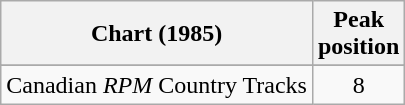<table class="wikitable sortable">
<tr>
<th align="left">Chart (1985)</th>
<th align="center">Peak<br>position</th>
</tr>
<tr>
</tr>
<tr>
<td align="left">Canadian <em>RPM</em> Country Tracks</td>
<td align="center">8</td>
</tr>
</table>
